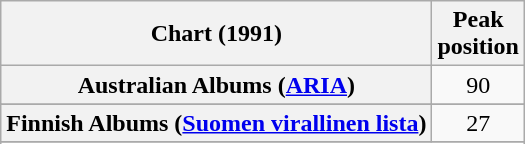<table class="wikitable sortable plainrowheaders">
<tr>
<th scope="col">Chart (1991)</th>
<th scope="col">Peak<br>position</th>
</tr>
<tr>
<th scope="row">Australian Albums (<a href='#'>ARIA</a>)</th>
<td align="center">90</td>
</tr>
<tr>
</tr>
<tr>
</tr>
<tr>
<th scope="row">Finnish Albums (<a href='#'>Suomen virallinen lista</a>)</th>
<td style="text-align:center;">27</td>
</tr>
<tr>
</tr>
<tr>
</tr>
<tr>
</tr>
<tr>
</tr>
</table>
